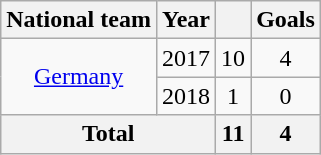<table class="wikitable" style="text-align:center">
<tr>
<th>National team</th>
<th>Year</th>
<th></th>
<th>Goals</th>
</tr>
<tr>
<td rowspan="2"><a href='#'>Germany</a></td>
<td>2017</td>
<td>10</td>
<td>4</td>
</tr>
<tr>
<td>2018</td>
<td>1</td>
<td>0</td>
</tr>
<tr>
<th colspan="2">Total</th>
<th>11</th>
<th>4</th>
</tr>
</table>
